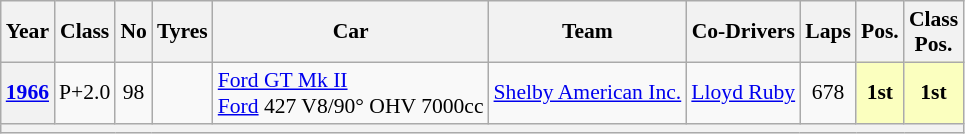<table class="wikitable" style="text-align:center; font-size:90%">
<tr>
<th>Year</th>
<th>Class</th>
<th>No</th>
<th>Tyres</th>
<th>Car</th>
<th>Team</th>
<th>Co-Drivers</th>
<th>Laps</th>
<th>Pos.</th>
<th>Class<br>Pos.</th>
</tr>
<tr>
<th><a href='#'>1966</a></th>
<td>P+2.0</td>
<td>98</td>
<td></td>
<td style="text-align:left;"><a href='#'>Ford GT Mk II</a><br><a href='#'>Ford</a> 427 V8/90° OHV 7000cc</td>
<td align="left"> <a href='#'>Shelby American Inc.</a></td>
<td align="left"> <a href='#'>Lloyd Ruby</a></td>
<td>678</td>
<td bgcolor="#fbffbf"><strong>1st</strong></td>
<td bgcolor="#fbffbf"><strong>1st</strong></td>
</tr>
<tr>
<th colspan="10"></th>
</tr>
</table>
